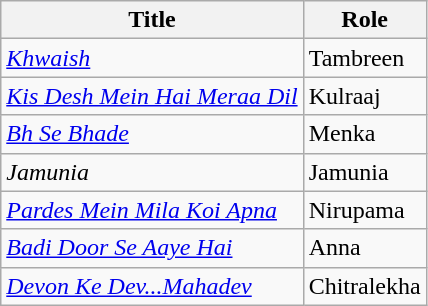<table class="wikitable sortable">
<tr>
<th>Title</th>
<th>Role</th>
</tr>
<tr>
<td><em><a href='#'>Khwaish</a></em></td>
<td>Tambreen</td>
</tr>
<tr>
<td><em><a href='#'>Kis Desh Mein Hai Meraa Dil</a></em></td>
<td>Kulraaj</td>
</tr>
<tr>
<td><em><a href='#'>Bh Se Bhade</a></em></td>
<td>Menka</td>
</tr>
<tr>
<td><em>Jamunia</em></td>
<td>Jamunia</td>
</tr>
<tr>
<td><em><a href='#'>Pardes Mein Mila Koi Apna</a></em></td>
<td>Nirupama</td>
</tr>
<tr>
<td><em><a href='#'>Badi Door Se Aaye Hai</a></em></td>
<td>Anna</td>
</tr>
<tr>
<td><em><a href='#'>Devon Ke Dev...Mahadev</a></em></td>
<td>Chitralekha</td>
</tr>
</table>
